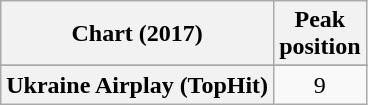<table class="wikitable sortable plainrowheaders" style="text-align:center">
<tr>
<th scope="col">Chart (2017)</th>
<th scope="col">Peak<br>position</th>
</tr>
<tr>
</tr>
<tr>
<th scope="row">Ukraine Airplay (TopHit)</th>
<td>9</td>
</tr>
</table>
